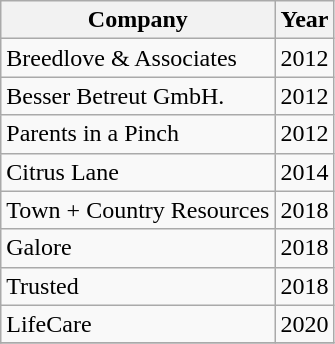<table class="wikitable">
<tr>
<th>Company</th>
<th>Year</th>
</tr>
<tr>
<td>Breedlove & Associates</td>
<td>2012</td>
</tr>
<tr>
<td>Besser Betreut GmbH.</td>
<td>2012</td>
</tr>
<tr>
<td>Parents in a Pinch</td>
<td>2012</td>
</tr>
<tr>
<td>Citrus Lane</td>
<td>2014</td>
</tr>
<tr>
<td>Town + Country Resources</td>
<td>2018</td>
</tr>
<tr>
<td>Galore</td>
<td>2018</td>
</tr>
<tr>
<td>Trusted</td>
<td>2018</td>
</tr>
<tr>
<td>LifeCare</td>
<td>2020</td>
</tr>
<tr>
</tr>
</table>
